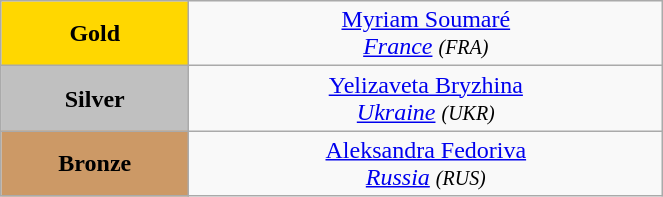<table class="wikitable" style=" text-align:center; " width="35%">
<tr>
<td bgcolor="gold"><strong>Gold</strong></td>
<td> <a href='#'>Myriam Soumaré</a><br><em><a href='#'>France</a> <small>(FRA)</small></em></td>
</tr>
<tr>
<td bgcolor="silver"><strong>Silver</strong></td>
<td> <a href='#'>Yelizaveta Bryzhina</a><br><em><a href='#'>Ukraine</a> <small>(UKR)</small></em></td>
</tr>
<tr>
<td bgcolor="CC9966"><strong>Bronze</strong></td>
<td> <a href='#'>Aleksandra Fedoriva</a><br><em><a href='#'>Russia</a> <small>(RUS)</small></em></td>
</tr>
</table>
